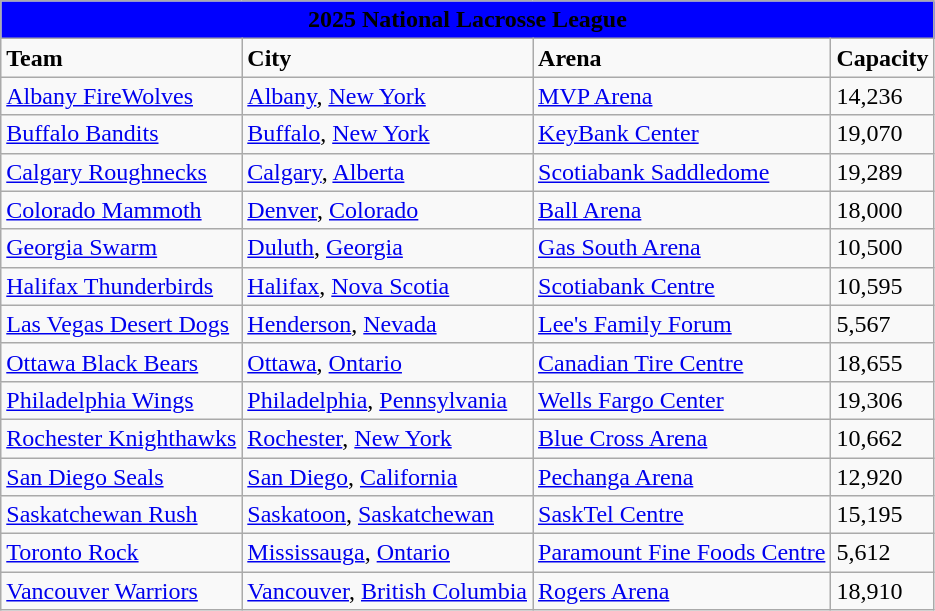<table class="wikitable" style="width:auto">
<tr>
<td bgcolor="#0000FF" align="center" colspan="6"><strong><span>2025 National Lacrosse League</span></strong></td>
</tr>
<tr>
<td><strong>Team</strong></td>
<td><strong>City</strong></td>
<td><strong>Arena</strong></td>
<td><strong>Capacity</strong></td>
</tr>
<tr>
<td><a href='#'>Albany FireWolves</a></td>
<td><a href='#'>Albany</a>, <a href='#'>New York</a></td>
<td><a href='#'>MVP Arena</a></td>
<td>14,236</td>
</tr>
<tr>
<td><a href='#'>Buffalo Bandits</a></td>
<td><a href='#'>Buffalo</a>, <a href='#'>New York</a></td>
<td><a href='#'>KeyBank Center</a></td>
<td>19,070</td>
</tr>
<tr>
<td><a href='#'>Calgary Roughnecks</a></td>
<td><a href='#'>Calgary</a>, <a href='#'>Alberta</a></td>
<td><a href='#'>Scotiabank Saddledome</a></td>
<td>19,289</td>
</tr>
<tr>
<td><a href='#'>Colorado Mammoth</a></td>
<td><a href='#'>Denver</a>, <a href='#'>Colorado</a></td>
<td><a href='#'>Ball Arena</a></td>
<td>18,000</td>
</tr>
<tr>
<td><a href='#'>Georgia Swarm</a></td>
<td><a href='#'>Duluth</a>, <a href='#'>Georgia</a></td>
<td><a href='#'>Gas South Arena</a></td>
<td>10,500</td>
</tr>
<tr>
<td><a href='#'>Halifax Thunderbirds</a></td>
<td><a href='#'>Halifax</a>, <a href='#'>Nova Scotia</a></td>
<td><a href='#'>Scotiabank Centre</a></td>
<td>10,595</td>
</tr>
<tr>
<td><a href='#'>Las Vegas Desert Dogs</a></td>
<td><a href='#'>Henderson</a>, <a href='#'>Nevada</a></td>
<td><a href='#'>Lee's Family Forum</a></td>
<td>5,567</td>
</tr>
<tr>
<td><a href='#'>Ottawa Black Bears</a></td>
<td><a href='#'>Ottawa</a>, <a href='#'>Ontario</a></td>
<td><a href='#'>Canadian Tire Centre</a></td>
<td>18,655</td>
</tr>
<tr>
<td><a href='#'>Philadelphia Wings</a></td>
<td><a href='#'>Philadelphia</a>, <a href='#'>Pennsylvania</a></td>
<td><a href='#'>Wells Fargo Center</a></td>
<td>19,306</td>
</tr>
<tr>
<td><a href='#'>Rochester Knighthawks</a></td>
<td><a href='#'>Rochester</a>, <a href='#'>New York</a></td>
<td><a href='#'>Blue Cross Arena</a></td>
<td>10,662</td>
</tr>
<tr>
<td><a href='#'>San Diego Seals</a></td>
<td><a href='#'>San Diego</a>, <a href='#'>California</a></td>
<td><a href='#'>Pechanga Arena</a></td>
<td>12,920</td>
</tr>
<tr>
<td><a href='#'>Saskatchewan Rush</a></td>
<td><a href='#'>Saskatoon</a>, <a href='#'>Saskatchewan</a></td>
<td><a href='#'>SaskTel Centre</a></td>
<td>15,195</td>
</tr>
<tr>
<td><a href='#'>Toronto Rock</a></td>
<td><a href='#'>Mississauga</a>, <a href='#'>Ontario</a></td>
<td><a href='#'>Paramount Fine Foods Centre</a></td>
<td>5,612</td>
</tr>
<tr>
<td><a href='#'>Vancouver Warriors</a></td>
<td><a href='#'>Vancouver</a>, <a href='#'>British Columbia</a></td>
<td><a href='#'>Rogers Arena</a></td>
<td>18,910</td>
</tr>
</table>
